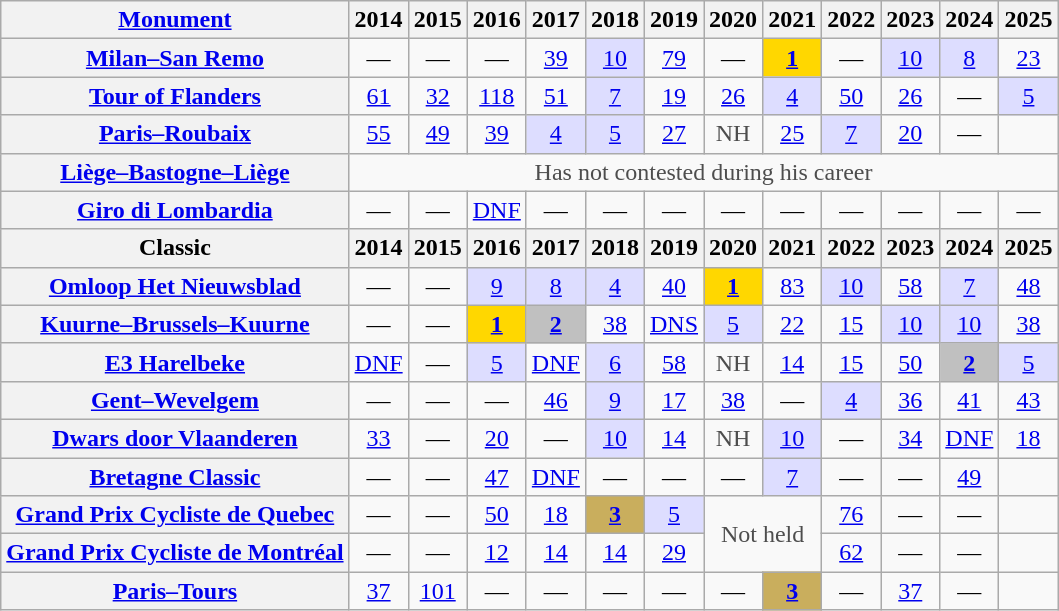<table class="wikitable plainrowheaders">
<tr>
<th><a href='#'>Monument</a></th>
<th scope="col">2014</th>
<th scope="col">2015</th>
<th scope="col">2016</th>
<th scope="col">2017</th>
<th scope="col">2018</th>
<th scope="col">2019</th>
<th scope="col">2020</th>
<th scope="col">2021</th>
<th scope="col">2022</th>
<th scope="col">2023</th>
<th scope="col">2024</th>
<th scope="col">2025</th>
</tr>
<tr style="text-align:center;">
<th scope="row"><a href='#'>Milan–San Remo</a></th>
<td>—</td>
<td>—</td>
<td>—</td>
<td><a href='#'>39</a></td>
<td style="background:#ddf;"><a href='#'>10</a></td>
<td><a href='#'>79</a></td>
<td>—</td>
<td style="background:gold;"><a href='#'><strong>1</strong></a></td>
<td>—</td>
<td style="background:#ddf;"><a href='#'>10</a></td>
<td style="background:#ddf;"><a href='#'>8</a></td>
<td><a href='#'>23</a></td>
</tr>
<tr style="text-align:center;">
<th scope="row"><a href='#'>Tour of Flanders</a></th>
<td><a href='#'>61</a></td>
<td><a href='#'>32</a></td>
<td><a href='#'>118</a></td>
<td><a href='#'>51</a></td>
<td style="background:#ddf;"><a href='#'>7</a></td>
<td><a href='#'>19</a></td>
<td><a href='#'>26</a></td>
<td style="background:#ddf;"><a href='#'>4</a></td>
<td><a href='#'>50</a></td>
<td><a href='#'>26</a></td>
<td>—</td>
<td style="background:#ddf;"><a href='#'>5</a></td>
</tr>
<tr style="text-align:center;">
<th scope="row"><a href='#'>Paris–Roubaix</a></th>
<td><a href='#'>55</a></td>
<td><a href='#'>49</a></td>
<td><a href='#'>39</a></td>
<td style="background:#ddf;"><a href='#'>4</a></td>
<td style="background:#ddf;"><a href='#'>5</a></td>
<td><a href='#'>27</a></td>
<td style="color:#4d4d4d;">NH</td>
<td><a href='#'>25</a></td>
<td style="background:#ddf;"><a href='#'>7</a></td>
<td><a href='#'>20</a></td>
<td>—</td>
<td></td>
</tr>
<tr style="text-align:center;">
<th scope="row"><a href='#'>Liège–Bastogne–Liège</a></th>
<td style="color:#4d4d4d;" colspan=12>Has not contested during his career</td>
</tr>
<tr style="text-align:center;">
<th scope="row"><a href='#'>Giro di Lombardia</a></th>
<td>—</td>
<td>—</td>
<td><a href='#'>DNF</a></td>
<td>—</td>
<td>—</td>
<td>—</td>
<td>—</td>
<td>—</td>
<td>—</td>
<td>—</td>
<td>—</td>
<td>—</td>
</tr>
<tr>
<th>Classic</th>
<th scope="col">2014</th>
<th scope="col">2015</th>
<th scope="col">2016</th>
<th scope="col">2017</th>
<th scope="col">2018</th>
<th scope="col">2019</th>
<th scope="col">2020</th>
<th scope="col">2021</th>
<th scope="col">2022</th>
<th scope="col">2023</th>
<th scope="col">2024</th>
<th scope="col">2025</th>
</tr>
<tr style="text-align:center;">
<th scope="row"><a href='#'>Omloop Het Nieuwsblad</a></th>
<td>—</td>
<td>—</td>
<td style="background:#ddf;"><a href='#'>9</a></td>
<td style="background:#ddf;"><a href='#'>8</a></td>
<td style="background:#ddf;"><a href='#'>4</a></td>
<td><a href='#'>40</a></td>
<td style="background:gold;"><a href='#'><strong>1</strong></a></td>
<td><a href='#'>83</a></td>
<td style="background:#ddf;"><a href='#'>10</a></td>
<td><a href='#'>58</a></td>
<td style="background:#ddf;"><a href='#'>7</a></td>
<td><a href='#'>48</a></td>
</tr>
<tr style="text-align:center;">
<th scope="row"><a href='#'>Kuurne–Brussels–Kuurne</a></th>
<td>—</td>
<td>—</td>
<td style="background:gold;"><a href='#'><strong>1</strong></a></td>
<td style="background:silver;"><a href='#'><strong>2</strong></a></td>
<td><a href='#'>38</a></td>
<td><a href='#'>DNS</a></td>
<td style="background:#ddf;"><a href='#'>5</a></td>
<td><a href='#'>22</a></td>
<td><a href='#'>15</a></td>
<td style="background:#ddf;"><a href='#'>10</a></td>
<td style="background:#ddf;"><a href='#'>10</a></td>
<td><a href='#'>38</a></td>
</tr>
<tr style="text-align:center;">
<th scope="row"><a href='#'>E3 Harelbeke</a></th>
<td><a href='#'>DNF</a></td>
<td>—</td>
<td style="background:#ddf;"><a href='#'>5</a></td>
<td><a href='#'>DNF</a></td>
<td style="background:#ddf;"><a href='#'>6</a></td>
<td><a href='#'>58</a></td>
<td style="color:#4d4d4d;">NH</td>
<td><a href='#'>14</a></td>
<td><a href='#'>15</a></td>
<td><a href='#'>50</a></td>
<td style="background:silver;"><a href='#'><strong>2</strong></a></td>
<td style="background:#ddf;"><a href='#'>5</a></td>
</tr>
<tr style="text-align:center;">
<th scope="row"><a href='#'>Gent–Wevelgem</a></th>
<td>—</td>
<td>—</td>
<td>—</td>
<td><a href='#'>46</a></td>
<td style="background:#ddf;"><a href='#'>9</a></td>
<td><a href='#'>17</a></td>
<td><a href='#'>38</a></td>
<td>—</td>
<td style="background:#ddf;"><a href='#'>4</a></td>
<td><a href='#'>36</a></td>
<td><a href='#'>41</a></td>
<td><a href='#'>43</a></td>
</tr>
<tr style="text-align:center;">
<th scope="row"><a href='#'>Dwars door Vlaanderen</a></th>
<td><a href='#'>33</a></td>
<td>—</td>
<td><a href='#'>20</a></td>
<td>—</td>
<td style="background:#ddf;"><a href='#'>10</a></td>
<td><a href='#'>14</a></td>
<td style="color:#4d4d4d;">NH</td>
<td style="background:#ddf;"><a href='#'>10</a></td>
<td>—</td>
<td><a href='#'>34</a></td>
<td><a href='#'>DNF</a></td>
<td><a href='#'>18</a></td>
</tr>
<tr style="text-align:center;">
<th scope="row"><a href='#'>Bretagne Classic</a></th>
<td>—</td>
<td>—</td>
<td><a href='#'>47</a></td>
<td><a href='#'>DNF</a></td>
<td>—</td>
<td>—</td>
<td>—</td>
<td style="background:#ddf;"><a href='#'>7</a></td>
<td>—</td>
<td>—</td>
<td><a href='#'>49</a></td>
<td></td>
</tr>
<tr style="text-align:center;">
<th scope="row"><a href='#'>Grand Prix Cycliste de Quebec</a></th>
<td>—</td>
<td>—</td>
<td><a href='#'>50</a></td>
<td><a href='#'>18</a></td>
<td style="background:#C9AE5D;"><a href='#'><strong>3</strong></a></td>
<td style="background:#ddf;"><a href='#'>5</a></td>
<td style="color:#4d4d4d;" colspan=2 rowspan=2>Not held</td>
<td><a href='#'>76</a></td>
<td>—</td>
<td>—</td>
<td></td>
</tr>
<tr style="text-align:center;">
<th scope="row"><a href='#'>Grand Prix Cycliste de Montréal</a></th>
<td>—</td>
<td>—</td>
<td><a href='#'>12</a></td>
<td><a href='#'>14</a></td>
<td><a href='#'>14</a></td>
<td><a href='#'>29</a></td>
<td><a href='#'>62</a></td>
<td>—</td>
<td>—</td>
<td></td>
</tr>
<tr style="text-align:center;">
<th scope="row"><a href='#'>Paris–Tours</a></th>
<td><a href='#'>37</a></td>
<td><a href='#'>101</a></td>
<td>—</td>
<td>—</td>
<td>—</td>
<td>—</td>
<td>—</td>
<td style="background:#C9AE5D;"><a href='#'><strong>3</strong></a></td>
<td>—</td>
<td><a href='#'>37</a></td>
<td>—</td>
<td></td>
</tr>
</table>
